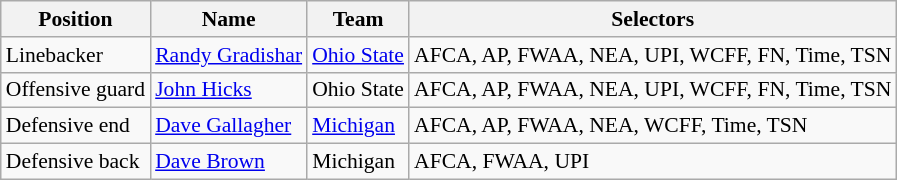<table class="wikitable" style="font-size: 90%">
<tr>
<th>Position</th>
<th>Name</th>
<th>Team</th>
<th>Selectors</th>
</tr>
<tr>
<td>Linebacker</td>
<td><a href='#'>Randy Gradishar</a></td>
<td><a href='#'>Ohio State</a></td>
<td>AFCA, AP, FWAA, NEA, UPI, WCFF, FN, Time, TSN</td>
</tr>
<tr>
<td>Offensive guard</td>
<td><a href='#'>John Hicks</a></td>
<td>Ohio State</td>
<td>AFCA, AP, FWAA, NEA, UPI, WCFF, FN, Time, TSN</td>
</tr>
<tr>
<td>Defensive end</td>
<td><a href='#'>Dave Gallagher</a></td>
<td><a href='#'>Michigan</a></td>
<td>AFCA, AP, FWAA, NEA, WCFF, Time, TSN</td>
</tr>
<tr>
<td>Defensive back</td>
<td><a href='#'>Dave Brown</a></td>
<td>Michigan</td>
<td>AFCA, FWAA, UPI</td>
</tr>
</table>
